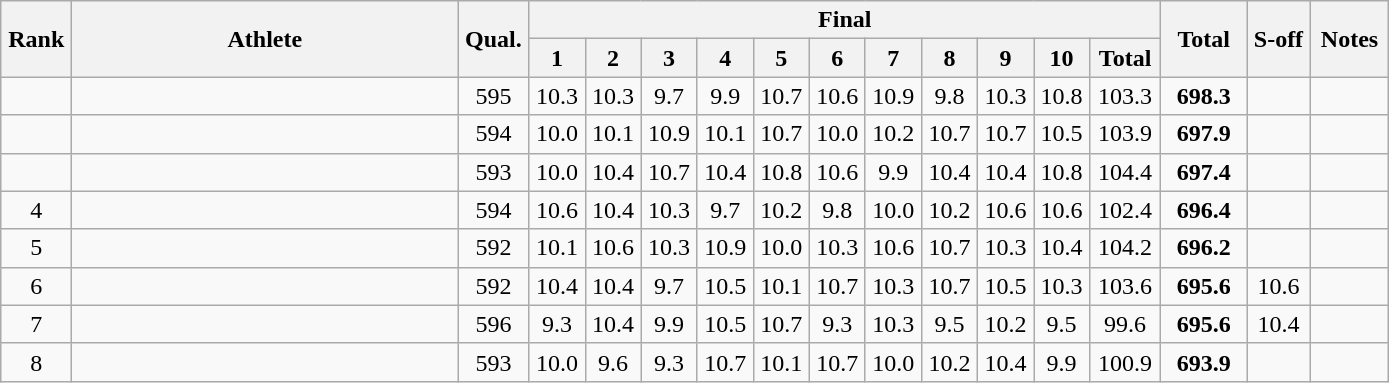<table class="wikitable" style="text-align:center">
<tr>
<th rowspan=2 width=40>Rank</th>
<th rowspan=2 width=250>Athlete</th>
<th rowspan=2 width=40>Qual.</th>
<th colspan=11>Final</th>
<th rowspan=2 width=50>Total</th>
<th rowspan=2 width=35>S-off</th>
<th rowspan=2 width=45>Notes</th>
</tr>
<tr>
<th width=30>1</th>
<th width=30>2</th>
<th width=30>3</th>
<th width=30>4</th>
<th width=30>5</th>
<th width=30>6</th>
<th width=30>7</th>
<th width=30>8</th>
<th width=30>9</th>
<th width=30>10</th>
<th width=40>Total</th>
</tr>
<tr>
<td></td>
<td align=left></td>
<td>595</td>
<td>10.3</td>
<td>10.3</td>
<td>9.7</td>
<td>9.9</td>
<td>10.7</td>
<td>10.6</td>
<td>10.9</td>
<td>9.8</td>
<td>10.3</td>
<td>10.8</td>
<td>103.3</td>
<td><strong>698.3</strong></td>
<td></td>
<td></td>
</tr>
<tr>
<td></td>
<td align=left></td>
<td>594</td>
<td>10.0</td>
<td>10.1</td>
<td>10.9</td>
<td>10.1</td>
<td>10.7</td>
<td>10.0</td>
<td>10.2</td>
<td>10.7</td>
<td>10.7</td>
<td>10.5</td>
<td>103.9</td>
<td><strong>697.9</strong></td>
<td></td>
<td></td>
</tr>
<tr>
<td></td>
<td align=left></td>
<td>593</td>
<td>10.0</td>
<td>10.4</td>
<td>10.7</td>
<td>10.4</td>
<td>10.8</td>
<td>10.6</td>
<td>9.9</td>
<td>10.4</td>
<td>10.4</td>
<td>10.8</td>
<td>104.4</td>
<td><strong>697.4</strong></td>
<td></td>
<td></td>
</tr>
<tr>
<td>4</td>
<td align=left></td>
<td>594</td>
<td>10.6</td>
<td>10.4</td>
<td>10.3</td>
<td>9.7</td>
<td>10.2</td>
<td>9.8</td>
<td>10.0</td>
<td>10.2</td>
<td>10.6</td>
<td>10.6</td>
<td>102.4</td>
<td><strong>696.4</strong></td>
<td></td>
<td></td>
</tr>
<tr>
<td>5</td>
<td align=left></td>
<td>592</td>
<td>10.1</td>
<td>10.6</td>
<td>10.3</td>
<td>10.9</td>
<td>10.0</td>
<td>10.3</td>
<td>10.6</td>
<td>10.7</td>
<td>10.3</td>
<td>10.4</td>
<td>104.2</td>
<td><strong>696.2</strong></td>
<td></td>
<td></td>
</tr>
<tr>
<td>6</td>
<td align=left></td>
<td>592</td>
<td>10.4</td>
<td>10.4</td>
<td>9.7</td>
<td>10.5</td>
<td>10.1</td>
<td>10.7</td>
<td>10.3</td>
<td>10.7</td>
<td>10.5</td>
<td>10.3</td>
<td>103.6</td>
<td><strong>695.6</strong></td>
<td>10.6</td>
<td></td>
</tr>
<tr>
<td>7</td>
<td align=left></td>
<td>596</td>
<td>9.3</td>
<td>10.4</td>
<td>9.9</td>
<td>10.5</td>
<td>10.7</td>
<td>9.3</td>
<td>10.3</td>
<td>9.5</td>
<td>10.2</td>
<td>9.5</td>
<td>99.6</td>
<td><strong>695.6</strong></td>
<td>10.4</td>
<td></td>
</tr>
<tr>
<td>8</td>
<td align=left></td>
<td>593</td>
<td>10.0</td>
<td>9.6</td>
<td>9.3</td>
<td>10.7</td>
<td>10.1</td>
<td>10.7</td>
<td>10.0</td>
<td>10.2</td>
<td>10.4</td>
<td>9.9</td>
<td>100.9</td>
<td><strong>693.9</strong></td>
<td></td>
<td></td>
</tr>
</table>
